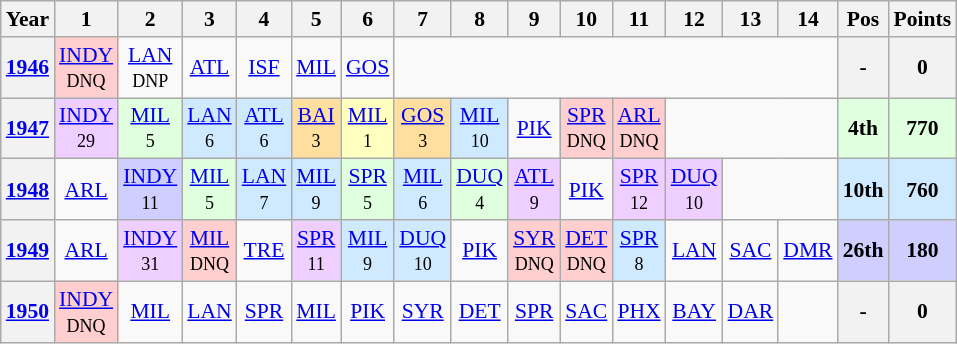<table class="wikitable" style="text-align:center; font-size:90%">
<tr>
<th>Year</th>
<th>1</th>
<th>2</th>
<th>3</th>
<th>4</th>
<th>5</th>
<th>6</th>
<th>7</th>
<th>8</th>
<th>9</th>
<th>10</th>
<th>11</th>
<th>12</th>
<th>13</th>
<th>14</th>
<th>Pos</th>
<th>Points</th>
</tr>
<tr>
<th rowspan=1><a href='#'>1946</a></th>
<td style="background:#FFCFCF;"><a href='#'>INDY</a><br><small>DNQ</small></td>
<td><a href='#'>LAN</a><br><small>DNP</small></td>
<td><a href='#'>ATL</a></td>
<td><a href='#'>ISF</a></td>
<td><a href='#'>MIL</a></td>
<td><a href='#'>GOS</a></td>
<td colspan=8></td>
<th>-</th>
<th>0</th>
</tr>
<tr>
<th rowspan=1><a href='#'>1947</a></th>
<td style="background:#EFCFFF;"><a href='#'>INDY</a><br><small>29</small></td>
<td style="background:#DFFFDF;"><a href='#'>MIL</a><br><small>5</small></td>
<td style="background:#CFEAFF;"><a href='#'>LAN</a><br><small>6</small></td>
<td style="background:#CFEAFF;"><a href='#'>ATL</a><br><small>6</small></td>
<td style="background:#FFDF9F;"><a href='#'>BAI</a><br><small>3</small></td>
<td style="background:#FFFFBF;"><a href='#'>MIL</a><br><small>1</small></td>
<td style="background:#FFDF9F;"><a href='#'>GOS</a><br><small>3</small></td>
<td style="background:#CFEAFF;"><a href='#'>MIL</a><br><small>10</small></td>
<td><a href='#'>PIK</a></td>
<td style="background:#FFCFCF;"><a href='#'>SPR</a><br><small>DNQ</small></td>
<td style="background:#FFCFCF;"><a href='#'>ARL</a><br><small>DNQ</small></td>
<td colspan=3></td>
<th style="background:#DFFFDF;">4th</th>
<th style="background:#DFFFDF;">770</th>
</tr>
<tr>
<th rowspan=1><a href='#'>1948</a></th>
<td><a href='#'>ARL</a><br><small> </small></td>
<td style="background:#CFCFFF;"><a href='#'>INDY</a><br><small>11</small></td>
<td style="background:#DFFFDF;"><a href='#'>MIL</a><br><small>5</small></td>
<td style="background:#CFEAFF;"><a href='#'>LAN</a><br><small>7</small></td>
<td style="background:#CFEAFF;"><a href='#'>MIL</a><br><small>9</small></td>
<td style="background:#DFFFDF;"><a href='#'>SPR</a><br><small>5</small></td>
<td style="background:#CFEAFF;"><a href='#'>MIL</a><br><small>6</small></td>
<td style="background:#DFFFDF;"><a href='#'>DUQ</a><br><small>4</small></td>
<td style="background:#EFCFFF;"><a href='#'>ATL</a><br><small>9</small></td>
<td><a href='#'>PIK</a></td>
<td style="background:#EFCFFF;"><a href='#'>SPR</a><br><small>12</small></td>
<td style="background:#EFCFFF;"><a href='#'>DUQ</a><br><small>10</small></td>
<td colspan=2></td>
<th style="background:#CFEAFF;">10th</th>
<th style="background:#CFEAFF;">760</th>
</tr>
<tr>
<th rowspan=1><a href='#'>1949</a></th>
<td><a href='#'>ARL</a><br><small> </small></td>
<td style="background:#EFCFFF;"><a href='#'>INDY</a><br><small>31</small></td>
<td style="background:#FFCFCF;"><a href='#'>MIL</a><br><small>DNQ</small></td>
<td><a href='#'>TRE</a><br><small> </small></td>
<td style="background:#EFCFFF;"><a href='#'>SPR</a><br><small>11</small></td>
<td style="background:#CFEAFF;"><a href='#'>MIL</a><br><small>9</small></td>
<td style="background:#CFEAFF;"><a href='#'>DUQ</a><br><small>10</small></td>
<td><a href='#'>PIK</a><br><small> </small></td>
<td style="background:#FFCFCF;"><a href='#'>SYR</a><br><small>DNQ</small></td>
<td style="background:#FFCFCF;"><a href='#'>DET</a><br><small>DNQ</small></td>
<td style="background:#CFEAFF;"><a href='#'>SPR</a><br><small>8</small></td>
<td><a href='#'>LAN</a><br><small> </small></td>
<td><a href='#'>SAC</a><br><small> </small></td>
<td><a href='#'>DMR</a><br><small> </small></td>
<th style="background:#CFCFFF;">26th</th>
<th style="background:#CFCFFF;">180</th>
</tr>
<tr>
<th rowspan=1><a href='#'>1950</a></th>
<td style="background:#FFCFCF;"><a href='#'>INDY</a><br><small>DNQ</small></td>
<td><a href='#'>MIL</a></td>
<td><a href='#'>LAN</a></td>
<td><a href='#'>SPR</a></td>
<td><a href='#'>MIL</a></td>
<td><a href='#'>PIK</a></td>
<td><a href='#'>SYR</a></td>
<td><a href='#'>DET</a></td>
<td><a href='#'>SPR</a></td>
<td><a href='#'>SAC</a></td>
<td><a href='#'>PHX</a></td>
<td><a href='#'>BAY</a></td>
<td><a href='#'>DAR</a></td>
<td colspan=1></td>
<th>-</th>
<th>0</th>
</tr>
</table>
